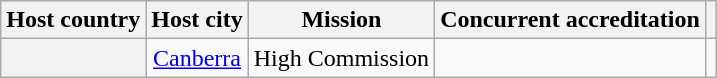<table class="wikitable plainrowheaders" style="text-align:center;">
<tr>
<th scope="col">Host country</th>
<th scope="col">Host city</th>
<th scope="col">Mission</th>
<th scope="col">Concurrent accreditation</th>
<th scope="col"></th>
</tr>
<tr>
<th scope="row"></th>
<td><a href='#'>Canberra</a></td>
<td>High Commission</td>
<td></td>
<td></td>
</tr>
</table>
